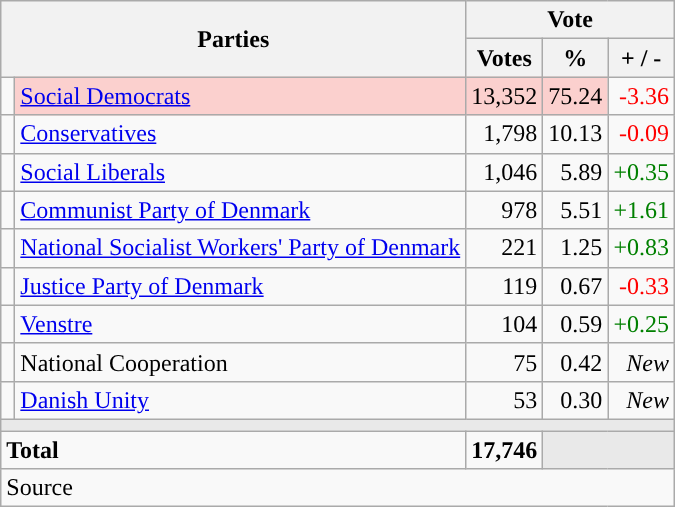<table class="wikitable" style="text-align:right;">
<tr>
<th style="text-align:centre;" rowspan="2" colspan="2" width="225">Parties</th>
<th colspan="3">Vote</th>
</tr>
<tr>
<th width="15">Votes</th>
<th width="15">%</th>
<th width="15">+ / -</th>
</tr>
<tr>
<td width="2" style="color:inherit;background:"></td>
<td bgcolor=#fbd0ce  align="left"><a href='#'>Social Democrats</a></td>
<td bgcolor=#fbd0ce>13,352</td>
<td bgcolor=#fbd0ce>75.24</td>
<td style=color:red;>-3.36</td>
</tr>
<tr>
<td width="2" style="color:inherit;background:"></td>
<td align="left"><a href='#'>Conservatives</a></td>
<td>1,798</td>
<td>10.13</td>
<td style=color:red;>-0.09</td>
</tr>
<tr>
<td width="2" style="color:inherit;background:"></td>
<td align="left"><a href='#'>Social Liberals</a></td>
<td>1,046</td>
<td>5.89</td>
<td style=color:green;>+0.35</td>
</tr>
<tr>
<td width="2" style="color:inherit;background:"></td>
<td align="left"><a href='#'>Communist Party of Denmark</a></td>
<td>978</td>
<td>5.51</td>
<td style=color:green;>+1.61</td>
</tr>
<tr>
<td width="2" style="color:inherit;background:"></td>
<td align="left"><a href='#'>National Socialist Workers' Party of Denmark</a></td>
<td>221</td>
<td>1.25</td>
<td style=color:green;>+0.83</td>
</tr>
<tr>
<td width="2" style="color:inherit;background:"></td>
<td align="left"><a href='#'>Justice Party of Denmark</a></td>
<td>119</td>
<td>0.67</td>
<td style=color:red;>-0.33</td>
</tr>
<tr>
<td width="2" style="color:inherit;background:"></td>
<td align="left"><a href='#'>Venstre</a></td>
<td>104</td>
<td>0.59</td>
<td style=color:green;>+0.25</td>
</tr>
<tr>
<td width="2" style="color:inherit;background:"></td>
<td align="left">National Cooperation</td>
<td>75</td>
<td>0.42</td>
<td><em>New</em></td>
</tr>
<tr>
<td width="2" style="color:inherit;background:"></td>
<td align="left"><a href='#'>Danish Unity</a></td>
<td>53</td>
<td>0.30</td>
<td><em>New</em></td>
</tr>
<tr>
<td colspan="7" bgcolor="#E9E9E9"></td>
</tr>
<tr>
<td align="left" colspan="2"><strong>Total</strong></td>
<td><strong>17,746</strong></td>
<td bgcolor="#E9E9E9" colspan="2"></td>
</tr>
<tr>
<td align="left" colspan="6">Source</td>
</tr>
</table>
